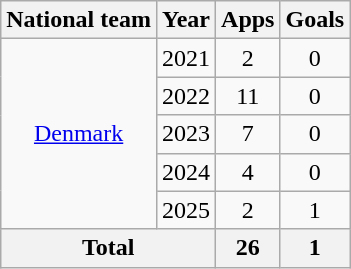<table class=wikitable style=text-align:center>
<tr>
<th>National team</th>
<th>Year</th>
<th>Apps</th>
<th>Goals</th>
</tr>
<tr>
<td rowspan=5><a href='#'>Denmark</a></td>
<td>2021</td>
<td>2</td>
<td>0</td>
</tr>
<tr>
<td>2022</td>
<td>11</td>
<td>0</td>
</tr>
<tr>
<td>2023</td>
<td>7</td>
<td>0</td>
</tr>
<tr>
<td>2024</td>
<td>4</td>
<td>0</td>
</tr>
<tr>
<td>2025</td>
<td>2</td>
<td>1</td>
</tr>
<tr>
<th colspan=2>Total</th>
<th>26</th>
<th>1</th>
</tr>
</table>
